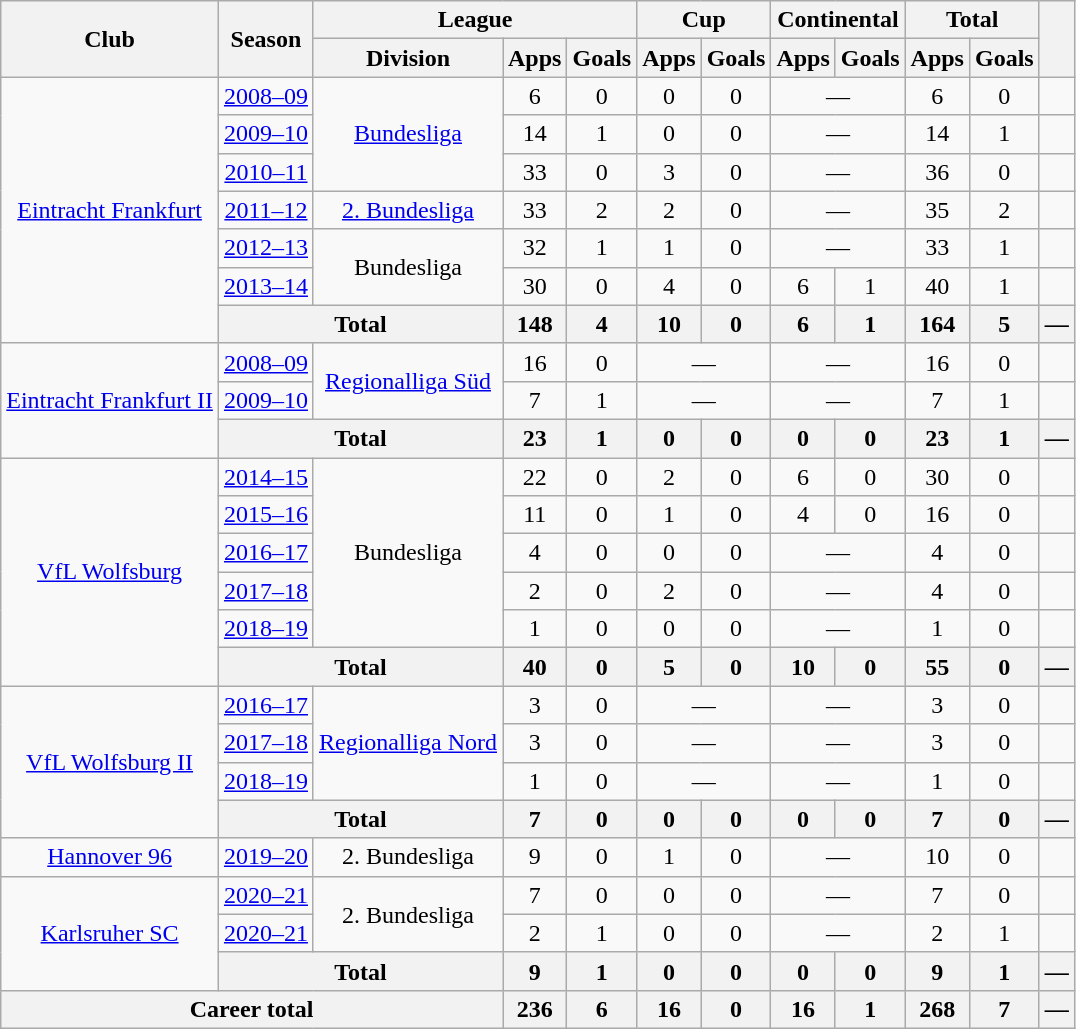<table class="wikitable" style="text-align:center">
<tr>
<th rowspan="2">Club</th>
<th rowspan="2">Season</th>
<th colspan="3">League</th>
<th colspan="2">Cup</th>
<th colspan="2">Continental</th>
<th colspan="2">Total</th>
<th rowspan="2"></th>
</tr>
<tr>
<th>Division</th>
<th>Apps</th>
<th>Goals</th>
<th>Apps</th>
<th>Goals</th>
<th>Apps</th>
<th>Goals</th>
<th>Apps</th>
<th>Goals</th>
</tr>
<tr>
<td rowspan="7"><a href='#'>Eintracht Frankfurt</a></td>
<td><a href='#'>2008–09</a></td>
<td rowspan="3"><a href='#'>Bundesliga</a></td>
<td>6</td>
<td>0</td>
<td>0</td>
<td>0</td>
<td colspan="2">—</td>
<td>6</td>
<td>0</td>
<td></td>
</tr>
<tr>
<td><a href='#'>2009–10</a></td>
<td>14</td>
<td>1</td>
<td>0</td>
<td>0</td>
<td colspan="2">—</td>
<td>14</td>
<td>1</td>
<td></td>
</tr>
<tr>
<td><a href='#'>2010–11</a></td>
<td>33</td>
<td>0</td>
<td>3</td>
<td>0</td>
<td colspan="2">—</td>
<td>36</td>
<td>0</td>
<td></td>
</tr>
<tr>
<td><a href='#'>2011–12</a></td>
<td><a href='#'>2. Bundesliga</a></td>
<td>33</td>
<td>2</td>
<td>2</td>
<td>0</td>
<td colspan="2">—</td>
<td>35</td>
<td>2</td>
<td></td>
</tr>
<tr>
<td><a href='#'>2012–13</a></td>
<td rowspan="2">Bundesliga</td>
<td>32</td>
<td>1</td>
<td>1</td>
<td>0</td>
<td colspan="2">—</td>
<td>33</td>
<td>1</td>
<td></td>
</tr>
<tr>
<td><a href='#'>2013–14</a></td>
<td>30</td>
<td>0</td>
<td>4</td>
<td>0</td>
<td>6</td>
<td>1</td>
<td>40</td>
<td>1</td>
<td></td>
</tr>
<tr>
<th colspan="2">Total</th>
<th>148</th>
<th>4</th>
<th>10</th>
<th>0</th>
<th>6</th>
<th>1</th>
<th>164</th>
<th>5</th>
<th>—</th>
</tr>
<tr>
<td rowspan="3"><a href='#'>Eintracht Frankfurt II</a></td>
<td><a href='#'>2008–09</a></td>
<td rowspan="2"><a href='#'>Regionalliga Süd</a></td>
<td>16</td>
<td>0</td>
<td colspan="2">—</td>
<td colspan="2">—</td>
<td>16</td>
<td>0</td>
<td></td>
</tr>
<tr>
<td><a href='#'>2009–10</a></td>
<td>7</td>
<td>1</td>
<td colspan="2">—</td>
<td colspan="2">—</td>
<td>7</td>
<td>1</td>
<td></td>
</tr>
<tr>
<th colspan="2">Total</th>
<th>23</th>
<th>1</th>
<th>0</th>
<th>0</th>
<th>0</th>
<th>0</th>
<th>23</th>
<th>1</th>
<th>—</th>
</tr>
<tr>
<td rowspan="6"><a href='#'>VfL Wolfsburg</a></td>
<td><a href='#'>2014–15</a></td>
<td rowspan="5">Bundesliga</td>
<td>22</td>
<td>0</td>
<td>2</td>
<td>0</td>
<td>6</td>
<td>0</td>
<td>30</td>
<td>0</td>
<td></td>
</tr>
<tr>
<td><a href='#'>2015–16</a></td>
<td>11</td>
<td>0</td>
<td>1</td>
<td>0</td>
<td>4</td>
<td>0</td>
<td>16</td>
<td>0</td>
<td></td>
</tr>
<tr>
<td><a href='#'>2016–17</a></td>
<td>4</td>
<td>0</td>
<td>0</td>
<td>0</td>
<td colspan="2">—</td>
<td>4</td>
<td>0</td>
<td></td>
</tr>
<tr>
<td><a href='#'>2017–18</a></td>
<td>2</td>
<td>0</td>
<td>2</td>
<td>0</td>
<td colspan="2">—</td>
<td>4</td>
<td>0</td>
<td></td>
</tr>
<tr>
<td><a href='#'>2018–19</a></td>
<td>1</td>
<td>0</td>
<td>0</td>
<td>0</td>
<td colspan="2">—</td>
<td>1</td>
<td>0</td>
<td></td>
</tr>
<tr>
<th colspan="2">Total</th>
<th>40</th>
<th>0</th>
<th>5</th>
<th>0</th>
<th>10</th>
<th>0</th>
<th>55</th>
<th>0</th>
<th>—</th>
</tr>
<tr>
<td rowspan="4"><a href='#'>VfL Wolfsburg II</a></td>
<td><a href='#'>2016–17</a></td>
<td rowspan="3"><a href='#'>Regionalliga Nord</a></td>
<td>3</td>
<td>0</td>
<td colspan="2">—</td>
<td colspan="2">—</td>
<td>3</td>
<td>0</td>
<td></td>
</tr>
<tr>
<td><a href='#'>2017–18</a></td>
<td>3</td>
<td>0</td>
<td colspan="2">—</td>
<td colspan="2">—</td>
<td>3</td>
<td>0</td>
<td></td>
</tr>
<tr>
<td><a href='#'>2018–19</a></td>
<td>1</td>
<td>0</td>
<td colspan="2">—</td>
<td colspan="2">—</td>
<td>1</td>
<td>0</td>
<td></td>
</tr>
<tr>
<th colspan="2">Total</th>
<th>7</th>
<th>0</th>
<th>0</th>
<th>0</th>
<th>0</th>
<th>0</th>
<th>7</th>
<th>0</th>
<th>—</th>
</tr>
<tr>
<td><a href='#'>Hannover 96</a></td>
<td><a href='#'>2019–20</a></td>
<td>2. Bundesliga</td>
<td>9</td>
<td>0</td>
<td>1</td>
<td>0</td>
<td colspan="2">—</td>
<td>10</td>
<td>0</td>
<td></td>
</tr>
<tr>
<td rowspan="3"><a href='#'>Karlsruher SC</a></td>
<td><a href='#'>2020–21</a></td>
<td rowspan="2">2. Bundesliga</td>
<td>7</td>
<td>0</td>
<td>0</td>
<td>0</td>
<td colspan="2">—</td>
<td>7</td>
<td>0</td>
<td></td>
</tr>
<tr>
<td><a href='#'>2020–21</a></td>
<td>2</td>
<td>1</td>
<td>0</td>
<td>0</td>
<td colspan="2">—</td>
<td>2</td>
<td>1</td>
<td></td>
</tr>
<tr>
<th colspan="2">Total</th>
<th>9</th>
<th>1</th>
<th>0</th>
<th>0</th>
<th>0</th>
<th>0</th>
<th>9</th>
<th>1</th>
<th>—</th>
</tr>
<tr>
<th colspan="3">Career total</th>
<th>236</th>
<th>6</th>
<th>16</th>
<th>0</th>
<th>16</th>
<th>1</th>
<th>268</th>
<th>7</th>
<th>—</th>
</tr>
</table>
